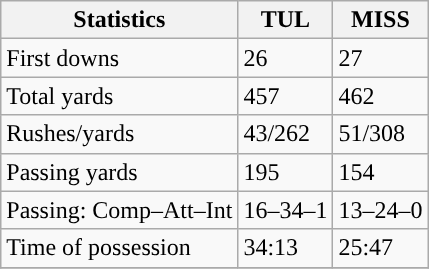<table class="wikitable" style="float: left;">
<tr>
<th>Statistics</th>
<th>TUL</th>
<th>MISS</th>
</tr>
<tr>
<td>First downs</td>
<td>26</td>
<td>27</td>
</tr>
<tr>
<td>Total yards</td>
<td>457</td>
<td>462</td>
</tr>
<tr>
<td>Rushes/yards</td>
<td>43/262</td>
<td>51/308</td>
</tr>
<tr>
<td>Passing yards</td>
<td>195</td>
<td>154</td>
</tr>
<tr>
<td>Passing: Comp–Att–Int</td>
<td>16–34–1</td>
<td>13–24–0</td>
</tr>
<tr>
<td>Time of possession</td>
<td>34:13</td>
<td>25:47</td>
</tr>
<tr>
</tr>
</table>
